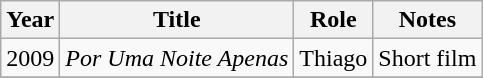<table class="wikitable">
<tr>
<th>Year</th>
<th>Title</th>
<th>Role</th>
<th>Notes</th>
</tr>
<tr>
<td>2009</td>
<td><em>Por Uma Noite Apenas</em></td>
<td>Thiago</td>
<td>Short film</td>
</tr>
<tr>
</tr>
</table>
